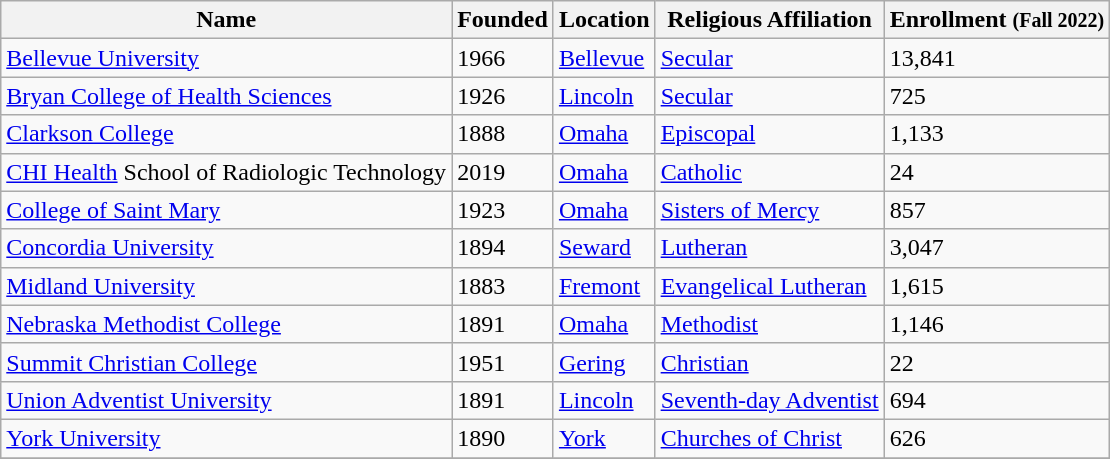<table class="wikitable sortable">
<tr>
<th>Name</th>
<th>Founded</th>
<th>Location</th>
<th>Religious Affiliation</th>
<th>Enrollment <small>(Fall 2022)</small></th>
</tr>
<tr>
<td><a href='#'>Bellevue University</a></td>
<td>1966</td>
<td><a href='#'>Bellevue</a></td>
<td><a href='#'>Secular</a></td>
<td>13,841</td>
</tr>
<tr>
<td><a href='#'>Bryan College of Health Sciences</a></td>
<td>1926</td>
<td><a href='#'>Lincoln</a></td>
<td><a href='#'>Secular</a></td>
<td>725</td>
</tr>
<tr>
<td><a href='#'>Clarkson College</a></td>
<td>1888</td>
<td><a href='#'>Omaha</a></td>
<td><a href='#'>Episcopal</a></td>
<td>1,133</td>
</tr>
<tr>
<td><a href='#'>CHI Health</a> School of Radiologic Technology</td>
<td>2019</td>
<td><a href='#'>Omaha</a></td>
<td><a href='#'>Catholic</a></td>
<td>24</td>
</tr>
<tr>
<td><a href='#'>College of Saint Mary</a></td>
<td>1923</td>
<td><a href='#'>Omaha</a></td>
<td><a href='#'>Sisters of Mercy</a></td>
<td>857</td>
</tr>
<tr>
<td><a href='#'>Concordia University</a></td>
<td>1894</td>
<td><a href='#'>Seward</a></td>
<td><a href='#'>Lutheran</a></td>
<td>3,047</td>
</tr>
<tr>
<td><a href='#'>Midland University</a></td>
<td>1883</td>
<td><a href='#'>Fremont</a></td>
<td><a href='#'>Evangelical Lutheran</a></td>
<td>1,615</td>
</tr>
<tr>
<td><a href='#'>Nebraska Methodist College</a></td>
<td>1891</td>
<td><a href='#'>Omaha</a></td>
<td><a href='#'>Methodist</a></td>
<td>1,146</td>
</tr>
<tr>
<td><a href='#'>Summit Christian College</a></td>
<td>1951</td>
<td><a href='#'>Gering</a></td>
<td><a href='#'>Christian</a></td>
<td>22</td>
</tr>
<tr>
<td><a href='#'>Union Adventist University</a></td>
<td>1891</td>
<td><a href='#'>Lincoln</a></td>
<td><a href='#'>Seventh-day Adventist</a></td>
<td>694</td>
</tr>
<tr>
<td><a href='#'>York University</a></td>
<td>1890</td>
<td><a href='#'>York</a></td>
<td><a href='#'>Churches of Christ</a></td>
<td>626</td>
</tr>
<tr>
</tr>
</table>
